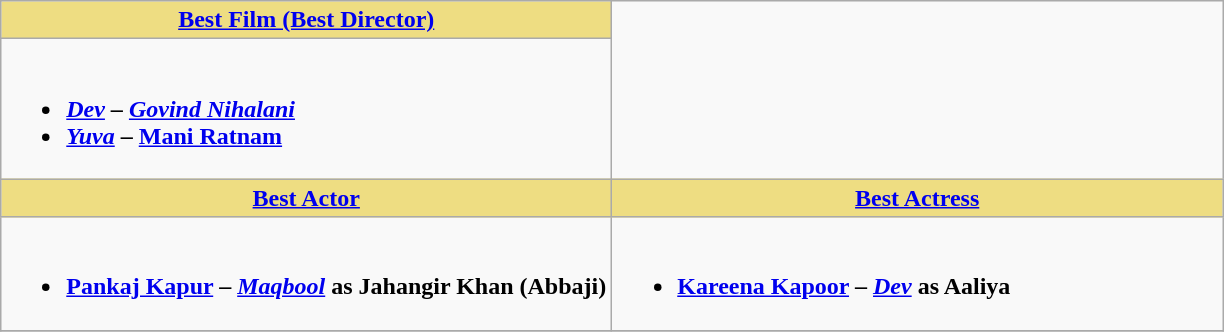<table class="wikitable">
<tr>
<th style="background:#EEDD82; width:50%;"><a href='#'>Best Film (Best Director)</a></th>
</tr>
<tr>
<td><br><ul><li><strong><em><a href='#'>Dev</a><em> – <a href='#'>Govind Nihalani</a><strong></li><li></em></strong><a href='#'>Yuva</a></em> – <a href='#'>Mani Ratnam</a></strong></li></ul></td>
</tr>
<tr>
<th style="background:#EEDD82; width:50%;"><a href='#'>Best Actor</a></th>
<th style="background:#EEDD82; width:50%;"><a href='#'>Best Actress</a></th>
</tr>
<tr>
<td><br><ul><li><strong><a href='#'>Pankaj Kapur</a> – <em><a href='#'>Maqbool</a></em> as Jahangir Khan (Abbaji)</strong></li></ul></td>
<td><br><ul><li><strong><a href='#'>Kareena Kapoor</a> – <em><a href='#'>Dev</a></em> as Aaliya</strong></li></ul></td>
</tr>
<tr>
</tr>
</table>
